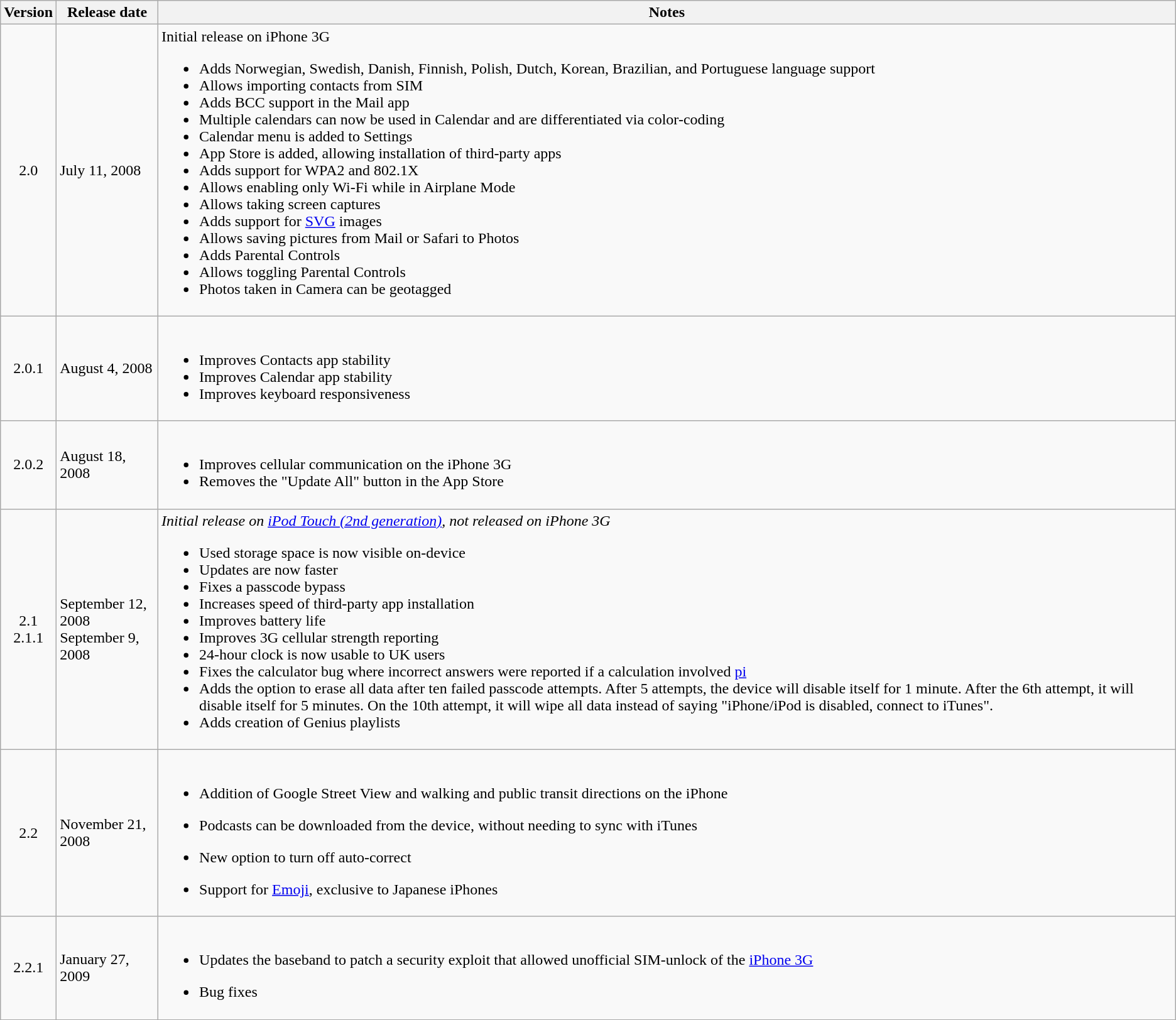<table class="wikitable">
<tr>
<th>Version</th>
<th>Release date</th>
<th>Notes</th>
</tr>
<tr>
<td style="text-align: center;">2.0</td>
<td>July 11, 2008</td>
<td>Initial release on iPhone 3G<br><ul><li>Adds Norwegian, Swedish, Danish, Finnish, Polish, Dutch, Korean, Brazilian, and Portuguese language support</li><li>Allows importing contacts from SIM</li><li>Adds BCC support in the Mail app</li><li>Multiple calendars can now be used in Calendar and are differentiated via color-coding</li><li>Calendar menu is added to Settings</li><li>App Store is added, allowing installation of third-party apps</li><li>Adds support for WPA2 and 802.1X</li><li>Allows enabling only Wi-Fi while in Airplane Mode</li><li>Allows taking screen captures</li><li>Adds support for <a href='#'>SVG</a> images</li><li>Allows saving pictures from Mail or Safari to Photos</li><li>Adds Parental Controls</li><li>Allows toggling Parental Controls</li><li>Photos taken in Camera can be geotagged</li></ul></td>
</tr>
<tr>
<td style="text-align: center;">2.0.1</td>
<td>August 4, 2008</td>
<td><br><ul><li>Improves Contacts app stability</li><li>Improves Calendar app stability</li><li>Improves keyboard responsiveness</li></ul></td>
</tr>
<tr>
<td style="text-align: center;">2.0.2</td>
<td>August 18, 2008</td>
<td><br><ul><li>Improves cellular communication on the iPhone 3G</li><li>Removes the "Update All" button in the App Store</li></ul></td>
</tr>
<tr>
<td style="text-align: center;">2.1<br>2.1.1</td>
<td>September 12, 2008<br>September 9, 2008</td>
<td><em>Initial release on <a href='#'>iPod Touch (2nd generation)</a>, not released on iPhone 3G</em><br><ul><li>Used storage space is now visible on-device</li><li>Updates are now faster</li><li>Fixes a passcode bypass</li><li>Increases speed of third-party app installation</li><li>Improves battery life</li><li>Improves 3G cellular strength reporting</li><li>24-hour clock is now usable to UK users</li><li>Fixes the calculator bug where incorrect answers were reported if a calculation involved <a href='#'>pi</a></li><li>Adds the option to erase all data after ten failed passcode attempts. After 5 attempts, the device will disable itself for 1 minute. After the 6th attempt, it will disable itself for 5 minutes. On the 10th attempt, it will wipe all data instead of saying "iPhone/iPod is disabled, connect to iTunes".</li><li>Adds creation of Genius playlists</li></ul></td>
</tr>
<tr>
<td style="text-align: center;">2.2</td>
<td>November 21, 2008</td>
<td><br><ul><li>Addition of Google Street View and walking and public transit directions on the iPhone</li></ul><ul><li>Podcasts can be downloaded from the device, without needing to sync with iTunes</li></ul><ul><li>New option to turn off auto-correct</li></ul><ul><li>Support for <a href='#'>Emoji</a>, exclusive to Japanese iPhones</li></ul></td>
</tr>
<tr>
<td style="text-align: center;">2.2.1</td>
<td>January 27, 2009</td>
<td><br><ul><li>Updates the baseband to patch a security exploit that allowed unofficial SIM-unlock of the <a href='#'>iPhone 3G</a></li></ul><ul><li>Bug fixes</li></ul></td>
</tr>
</table>
